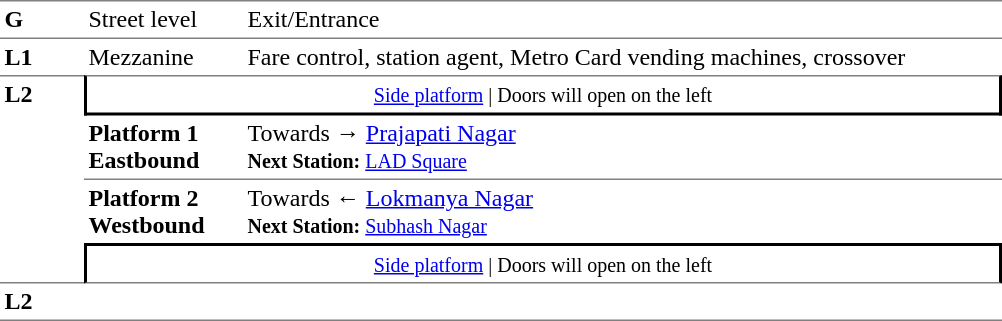<table table border=0 cellspacing=0 cellpadding=3>
<tr>
<td style="border-bottom:solid 1px grey;border-top:solid 1px grey;" width=50 valign=top><strong>G</strong></td>
<td style="border-top:solid 1px grey;border-bottom:solid 1px grey;" width=100 valign=top>Street level</td>
<td style="border-top:solid 1px grey;border-bottom:solid 1px grey;" width=500 valign=top>Exit/Entrance</td>
</tr>
<tr>
<td valign=top><strong>L1</strong></td>
<td valign=top>Mezzanine</td>
<td valign=top>Fare control, station agent, Metro Card vending machines, crossover<br></td>
</tr>
<tr>
<td style="border-top:solid 1px grey;border-bottom:solid 1px grey;" width=50 rowspan=4 valign=top><strong>L2</strong></td>
<td style="border-top:solid 1px grey;border-right:solid 2px black;border-left:solid 2px black;border-bottom:solid 2px black;text-align:center;" colspan=2><small><a href='#'>Side platform</a> | Doors will open on the left </small></td>
</tr>
<tr>
<td style="border-bottom:solid 1px grey;" width=100><span><strong>Platform 1</strong><br><strong>Eastbound</strong></span></td>
<td style="border-bottom:solid 1px grey;" width=500>Towards → <a href='#'>Prajapati Nagar</a><br><small><strong>Next Station:</strong> <a href='#'>LAD Square</a></small></td>
</tr>
<tr>
<td><span><strong>Platform 2</strong><br><strong>Westbound</strong></span></td>
<td>Towards ← <a href='#'>Lokmanya Nagar</a><br><small><strong>Next Station:</strong> <a href='#'>Subhash Nagar</a></small></td>
</tr>
<tr>
<td style="border-top:solid 2px black;border-right:solid 2px black;border-left:solid 2px black;border-bottom:solid 1px grey;" colspan=2  align=center><small><a href='#'>Side platform</a> | Doors will open on the left </small></td>
</tr>
<tr>
<td style="border-bottom:solid 1px grey;" width=50 rowspan=2 valign=top><strong>L2</strong></td>
<td style="border-bottom:solid 1px grey;" width=100></td>
<td style="border-bottom:solid 1px grey;" width=500></td>
</tr>
<tr>
</tr>
</table>
